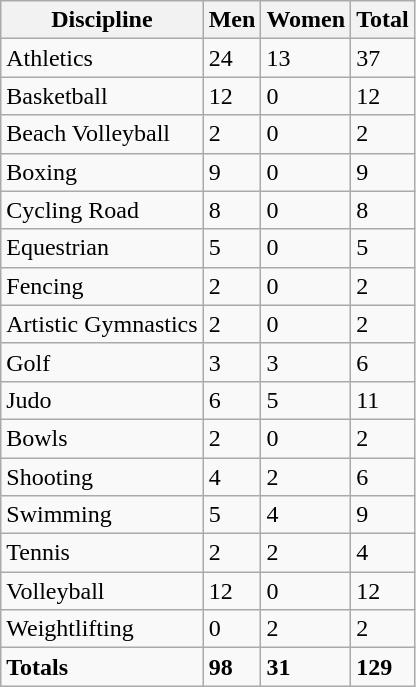<table class="wikitable">
<tr>
<th>Discipline</th>
<th>Men</th>
<th>Women</th>
<th>Total</th>
</tr>
<tr>
<td>Athletics</td>
<td>24</td>
<td>13</td>
<td>37</td>
</tr>
<tr>
<td>Basketball</td>
<td>12</td>
<td>0</td>
<td>12</td>
</tr>
<tr>
<td>Beach Volleyball</td>
<td>2</td>
<td>0</td>
<td>2</td>
</tr>
<tr>
<td>Boxing</td>
<td>9</td>
<td>0</td>
<td>9</td>
</tr>
<tr>
<td>Cycling Road</td>
<td>8</td>
<td>0</td>
<td>8</td>
</tr>
<tr>
<td>Equestrian</td>
<td>5</td>
<td>0</td>
<td>5</td>
</tr>
<tr>
<td>Fencing</td>
<td>2</td>
<td>0</td>
<td>2</td>
</tr>
<tr>
<td>Artistic Gymnastics</td>
<td>2</td>
<td>0</td>
<td>2</td>
</tr>
<tr>
<td>Golf</td>
<td>3</td>
<td>3</td>
<td>6</td>
</tr>
<tr>
<td>Judo</td>
<td>6</td>
<td>5</td>
<td>11</td>
</tr>
<tr>
<td>Bowls</td>
<td>2</td>
<td>0</td>
<td>2</td>
</tr>
<tr>
<td>Shooting</td>
<td>4</td>
<td>2</td>
<td>6</td>
</tr>
<tr>
<td>Swimming</td>
<td>5</td>
<td>4</td>
<td>9</td>
</tr>
<tr>
<td>Tennis</td>
<td>2</td>
<td>2</td>
<td>4</td>
</tr>
<tr>
<td>Volleyball</td>
<td>12</td>
<td>0</td>
<td>12</td>
</tr>
<tr>
<td>Weightlifting</td>
<td>0</td>
<td>2</td>
<td>2</td>
</tr>
<tr>
<td><strong>Totals</strong></td>
<td><strong>98</strong></td>
<td><strong>31</strong></td>
<td><strong>129</strong></td>
</tr>
</table>
